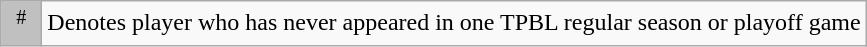<table class="wikitable">
<tr>
<td align="center" bgcolor="#C0C0C0" width="20"><sup>#</sup></td>
<td>Denotes player who has never appeared in one TPBL regular season or playoff game<br></td>
</tr>
</table>
